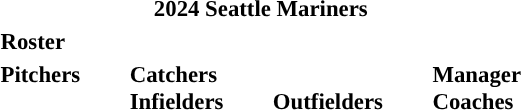<table class="toccolours" style="font-size: 95%;">
<tr>
<th colspan="10">2024 Seattle Mariners</th>
</tr>
<tr>
<td colspan="10"><strong>Roster</strong></td>
</tr>
<tr>
<td valign="top"><strong>Pitchers</strong><br>
























</td>
<td style="width:25px;"></td>
<td valign="top"><strong>Catchers</strong><br>


<strong>Infielders</strong>










</td>
<td style="width:25px;"></td>
<td valign="top"><br><strong>Outfielders</strong>









</td>
<td style="width:25px;"></td>
<td valign="top"><strong>Manager</strong><br>

<strong>Coaches</strong>
 
 
 
 
 
 
 
 
 
 
 
 
 
 
 </td>
</tr>
</table>
